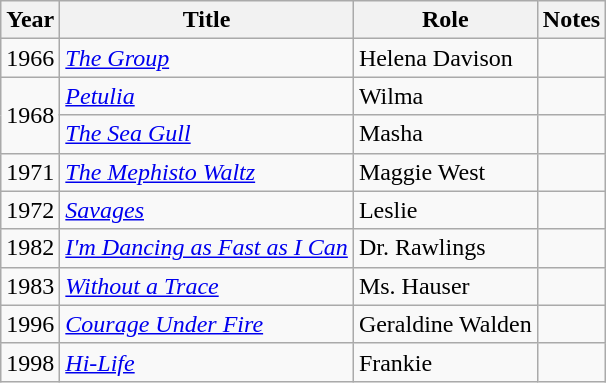<table class="wikitable sortable">
<tr>
<th>Year</th>
<th>Title</th>
<th>Role</th>
<th class="unsortable">Notes</th>
</tr>
<tr>
<td>1966</td>
<td><em><a href='#'>The Group</a></em></td>
<td>Helena Davison</td>
<td></td>
</tr>
<tr>
<td rowspan="2">1968</td>
<td><em><a href='#'>Petulia</a></em></td>
<td>Wilma</td>
<td></td>
</tr>
<tr>
<td><em><a href='#'>The Sea Gull</a></em></td>
<td>Masha</td>
<td></td>
</tr>
<tr>
<td>1971</td>
<td><em><a href='#'>The Mephisto Waltz</a></em></td>
<td>Maggie West</td>
<td></td>
</tr>
<tr>
<td>1972</td>
<td><em><a href='#'>Savages</a></em></td>
<td>Leslie</td>
<td></td>
</tr>
<tr>
<td>1982</td>
<td><em><a href='#'>I'm Dancing as Fast as I Can</a></em></td>
<td>Dr. Rawlings</td>
<td></td>
</tr>
<tr>
<td>1983</td>
<td><em><a href='#'>Without a Trace</a></em></td>
<td>Ms. Hauser</td>
<td></td>
</tr>
<tr>
<td>1996</td>
<td><em><a href='#'>Courage Under Fire</a></em></td>
<td>Geraldine Walden</td>
<td></td>
</tr>
<tr>
<td>1998</td>
<td><em><a href='#'>Hi-Life</a></em></td>
<td>Frankie</td>
<td></td>
</tr>
</table>
